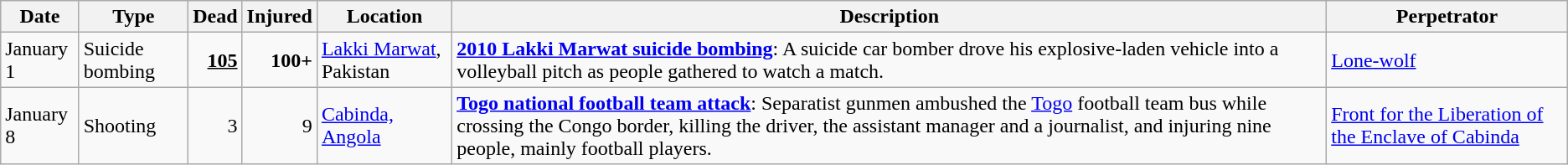<table class="wikitable sortable" id="terrorIncidents2010Jan">
<tr>
<th>Date</th>
<th>Type</th>
<th>Dead</th>
<th>Injured</th>
<th>Location</th>
<th>Description</th>
<th>Perpetrator</th>
</tr>
<tr>
<td>January 1</td>
<td>Suicide bombing</td>
<td align="right"><strong><u>105</u></strong></td>
<td align="right"><strong>100+</strong></td>
<td><a href='#'>Lakki Marwat</a>, Pakistan</td>
<td><strong><a href='#'>2010 Lakki Marwat suicide bombing</a></strong>: A suicide car bomber drove his explosive-laden vehicle into a volleyball pitch as people gathered to watch a match.</td>
<td><a href='#'>Lone-wolf</a></td>
</tr>
<tr>
<td>January 8</td>
<td>Shooting</td>
<td align="right">3</td>
<td align="right">9</td>
<td><a href='#'>Cabinda, Angola</a></td>
<td><strong><a href='#'>Togo national football team attack</a></strong>: Separatist gunmen ambushed the <a href='#'>Togo</a> football team bus while crossing the Congo border, killing the driver, the assistant manager and a journalist, and injuring nine people, mainly football players.</td>
<td><a href='#'>Front for the Liberation of the Enclave of Cabinda</a></td>
</tr>
</table>
